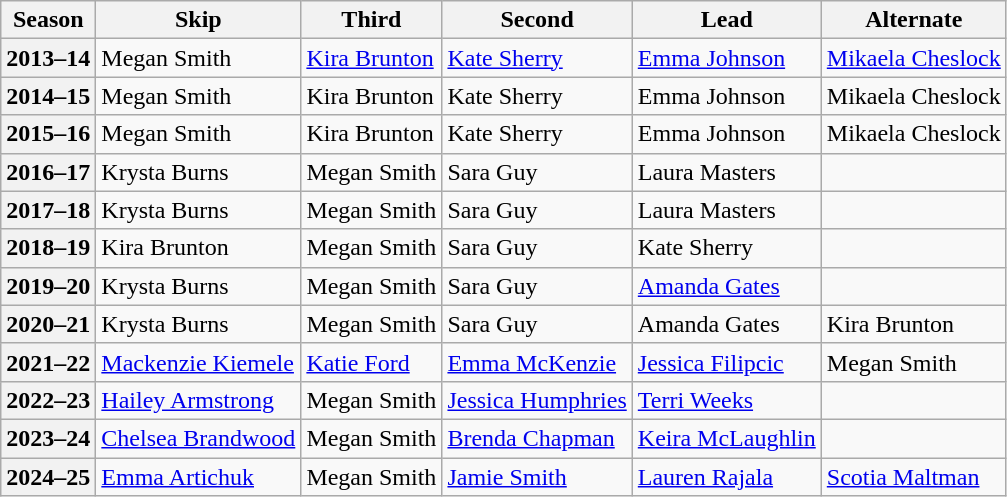<table class="wikitable">
<tr>
<th scope="col">Season</th>
<th scope="col">Skip</th>
<th scope="col">Third</th>
<th scope="col">Second</th>
<th scope="col">Lead</th>
<th scope="col">Alternate</th>
</tr>
<tr>
<th scope="row">2013–14</th>
<td>Megan Smith</td>
<td><a href='#'>Kira Brunton</a></td>
<td><a href='#'>Kate Sherry</a></td>
<td><a href='#'>Emma Johnson</a></td>
<td><a href='#'>Mikaela Cheslock</a></td>
</tr>
<tr>
<th scope="row">2014–15</th>
<td>Megan Smith</td>
<td>Kira Brunton</td>
<td>Kate Sherry</td>
<td>Emma Johnson</td>
<td>Mikaela Cheslock</td>
</tr>
<tr>
<th scope="row">2015–16</th>
<td>Megan Smith</td>
<td>Kira Brunton</td>
<td>Kate Sherry</td>
<td>Emma Johnson</td>
<td>Mikaela Cheslock</td>
</tr>
<tr>
<th scope="row">2016–17</th>
<td>Krysta Burns</td>
<td>Megan Smith</td>
<td>Sara Guy</td>
<td>Laura Masters</td>
<td></td>
</tr>
<tr>
<th scope="row">2017–18</th>
<td>Krysta Burns</td>
<td>Megan Smith</td>
<td>Sara Guy</td>
<td>Laura Masters</td>
<td></td>
</tr>
<tr>
<th scope="row">2018–19</th>
<td>Kira Brunton</td>
<td>Megan Smith</td>
<td>Sara Guy</td>
<td>Kate Sherry</td>
<td></td>
</tr>
<tr>
<th scope="row">2019–20</th>
<td>Krysta Burns</td>
<td>Megan Smith</td>
<td>Sara Guy</td>
<td><a href='#'>Amanda Gates</a></td>
<td></td>
</tr>
<tr>
<th scope="row">2020–21</th>
<td>Krysta Burns</td>
<td>Megan Smith</td>
<td>Sara Guy</td>
<td>Amanda Gates</td>
<td>Kira Brunton</td>
</tr>
<tr>
<th scope="row">2021–22</th>
<td><a href='#'>Mackenzie Kiemele</a></td>
<td><a href='#'>Katie Ford</a></td>
<td><a href='#'>Emma McKenzie</a></td>
<td><a href='#'>Jessica Filipcic</a></td>
<td>Megan Smith</td>
</tr>
<tr>
<th scope="row">2022–23</th>
<td><a href='#'>Hailey Armstrong</a></td>
<td>Megan Smith</td>
<td><a href='#'>Jessica Humphries</a></td>
<td><a href='#'>Terri Weeks</a></td>
<td></td>
</tr>
<tr>
<th scope="row">2023–24</th>
<td><a href='#'>Chelsea Brandwood</a></td>
<td>Megan Smith</td>
<td><a href='#'>Brenda Chapman</a></td>
<td><a href='#'>Keira McLaughlin</a></td>
<td></td>
</tr>
<tr>
<th scope="row">2024–25</th>
<td><a href='#'>Emma Artichuk</a></td>
<td>Megan Smith</td>
<td><a href='#'>Jamie Smith</a></td>
<td><a href='#'>Lauren Rajala</a></td>
<td><a href='#'>Scotia Maltman</a></td>
</tr>
</table>
